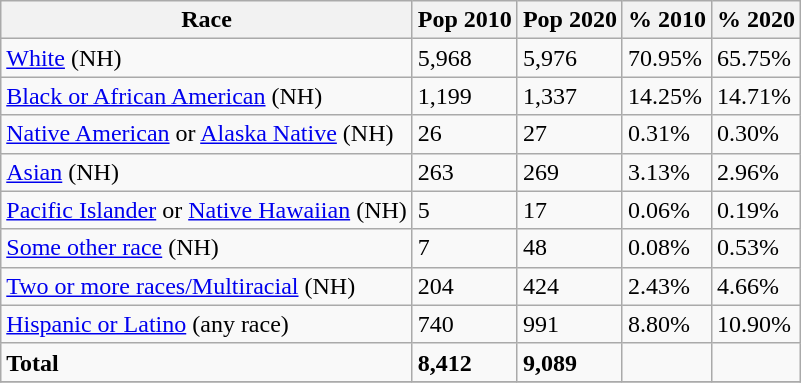<table class="wikitable">
<tr>
<th>Race</th>
<th>Pop 2010</th>
<th>Pop 2020</th>
<th>% 2010</th>
<th>% 2020</th>
</tr>
<tr>
<td><a href='#'>White</a> (NH)</td>
<td>5,968</td>
<td>5,976</td>
<td>70.95%</td>
<td>65.75%</td>
</tr>
<tr>
<td><a href='#'>Black or African American</a> (NH)</td>
<td>1,199</td>
<td>1,337</td>
<td>14.25%</td>
<td>14.71%</td>
</tr>
<tr>
<td><a href='#'>Native American</a> or <a href='#'>Alaska Native</a> (NH)</td>
<td>26</td>
<td>27</td>
<td>0.31%</td>
<td>0.30%</td>
</tr>
<tr>
<td><a href='#'>Asian</a> (NH)</td>
<td>263</td>
<td>269</td>
<td>3.13%</td>
<td>2.96%</td>
</tr>
<tr>
<td><a href='#'>Pacific Islander</a> or <a href='#'>Native Hawaiian</a> (NH)</td>
<td>5</td>
<td>17</td>
<td>0.06%</td>
<td>0.19%</td>
</tr>
<tr>
<td><a href='#'>Some other race</a> (NH)</td>
<td>7</td>
<td>48</td>
<td>0.08%</td>
<td>0.53%</td>
</tr>
<tr>
<td><a href='#'>Two or more races/Multiracial</a> (NH)</td>
<td>204</td>
<td>424</td>
<td>2.43%</td>
<td>4.66%</td>
</tr>
<tr>
<td><a href='#'>Hispanic or Latino</a> (any race)</td>
<td>740</td>
<td>991</td>
<td>8.80%</td>
<td>10.90%</td>
</tr>
<tr>
<td><strong>Total</strong></td>
<td><strong>8,412</strong></td>
<td><strong>9,089</strong></td>
<td></td>
<td></td>
</tr>
<tr>
</tr>
</table>
